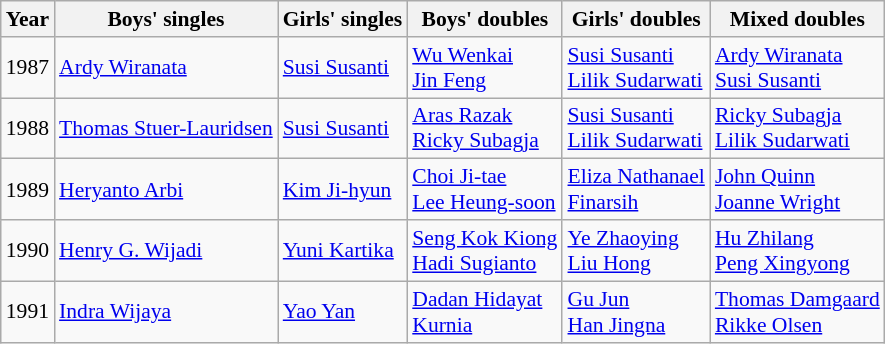<table class=wikitable style="font-size:90%;">
<tr>
<th>Year</th>
<th>Boys' singles</th>
<th>Girls' singles</th>
<th>Boys' doubles</th>
<th>Girls' doubles</th>
<th>Mixed doubles</th>
</tr>
<tr>
<td valign="middle" align="center">1987</td>
<td> <a href='#'>Ardy Wiranata</a></td>
<td> <a href='#'>Susi Susanti</a></td>
<td> <a href='#'>Wu Wenkai</a><br> <a href='#'>Jin Feng</a></td>
<td> <a href='#'>Susi Susanti</a><br> <a href='#'>Lilik Sudarwati</a></td>
<td> <a href='#'>Ardy Wiranata</a><br> <a href='#'>Susi Susanti</a></td>
</tr>
<tr>
<td valign="middle" align="center">1988</td>
<td> <a href='#'>Thomas Stuer-Lauridsen</a></td>
<td> <a href='#'>Susi Susanti</a></td>
<td> <a href='#'>Aras Razak</a><br> <a href='#'>Ricky Subagja</a></td>
<td> <a href='#'>Susi Susanti</a><br> <a href='#'>Lilik Sudarwati</a></td>
<td> <a href='#'>Ricky Subagja</a><br> <a href='#'>Lilik Sudarwati</a></td>
</tr>
<tr>
<td valign="middle" align="center">1989</td>
<td> <a href='#'>Heryanto Arbi</a></td>
<td> <a href='#'>Kim Ji-hyun</a></td>
<td> <a href='#'>Choi Ji-tae</a><br> <a href='#'>Lee Heung-soon</a></td>
<td> <a href='#'>Eliza Nathanael</a><br> <a href='#'>Finarsih</a></td>
<td> <a href='#'>John Quinn</a><br> <a href='#'>Joanne Wright</a></td>
</tr>
<tr>
<td valign="middle" align="center">1990</td>
<td> <a href='#'>Henry G. Wijadi</a></td>
<td> <a href='#'>Yuni Kartika</a></td>
<td> <a href='#'>Seng Kok Kiong</a><br> <a href='#'>Hadi Sugianto</a></td>
<td> <a href='#'>Ye Zhaoying</a><br> <a href='#'>Liu Hong</a></td>
<td> <a href='#'>Hu Zhilang</a><br> <a href='#'>Peng Xingyong</a></td>
</tr>
<tr>
<td valign="middle" align="center">1991</td>
<td> <a href='#'>Indra Wijaya</a></td>
<td> <a href='#'>Yao Yan</a></td>
<td> <a href='#'>Dadan Hidayat</a><br> <a href='#'>Kurnia</a></td>
<td> <a href='#'>Gu Jun</a><br> <a href='#'>Han Jingna</a></td>
<td> <a href='#'>Thomas Damgaard</a><br> <a href='#'>Rikke Olsen</a></td>
</tr>
</table>
